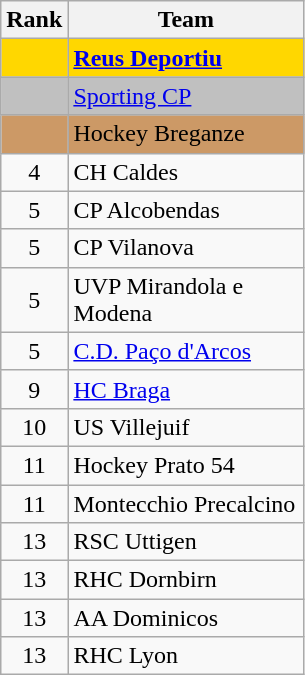<table class="wikitable" style="text-align:center;">
<tr>
<th width=20>Rank</th>
<th width=150>Team</th>
</tr>
<tr bgcolor="gold">
<td></td>
<td align="left"><strong> <a href='#'>Reus Deportiu</a></strong></td>
</tr>
<tr bgcolor="silver">
<td></td>
<td align="left"> <a href='#'>Sporting CP</a></td>
</tr>
<tr bgcolor="#cc9966">
<td></td>
<td align="left"> Hockey Breganze</td>
</tr>
<tr>
<td>4</td>
<td align="left"> CH Caldes</td>
</tr>
<tr>
<td>5</td>
<td align="left"> CP Alcobendas</td>
</tr>
<tr>
<td>5</td>
<td align="left"> CP Vilanova</td>
</tr>
<tr>
<td>5</td>
<td align="left"> UVP Mirandola e Modena</td>
</tr>
<tr>
<td>5</td>
<td align="left"> <a href='#'>C.D. Paço d'Arcos</a></td>
</tr>
<tr>
<td>9</td>
<td align="left"> <a href='#'>HC Braga</a></td>
</tr>
<tr>
<td>10</td>
<td align="left"> US Villejuif</td>
</tr>
<tr>
<td>11</td>
<td align="left"> Hockey Prato 54</td>
</tr>
<tr>
<td>11</td>
<td align="left"> Montecchio Precalcino</td>
</tr>
<tr>
<td>13</td>
<td align="left"> RSC Uttigen</td>
</tr>
<tr>
<td>13</td>
<td align="left"> RHC Dornbirn</td>
</tr>
<tr>
<td>13</td>
<td align="left"> AA Dominicos</td>
</tr>
<tr>
<td>13</td>
<td align="left"> RHC Lyon</td>
</tr>
</table>
